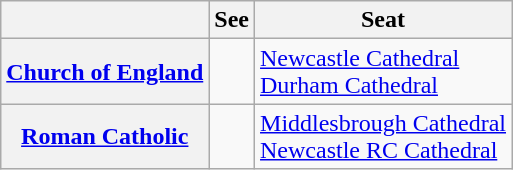<table class="wikitable">
<tr>
<th></th>
<th>See</th>
<th>Seat</th>
</tr>
<tr>
<th><a href='#'>Church of England</a></th>
<td></td>
<td><a href='#'>Newcastle Cathedral</a><br><a href='#'>Durham Cathedral</a></td>
</tr>
<tr>
<th><a href='#'>Roman Catholic</a></th>
<td></td>
<td><a href='#'>Middlesbrough Cathedral</a><br><a href='#'>Newcastle RC Cathedral</a></td>
</tr>
</table>
